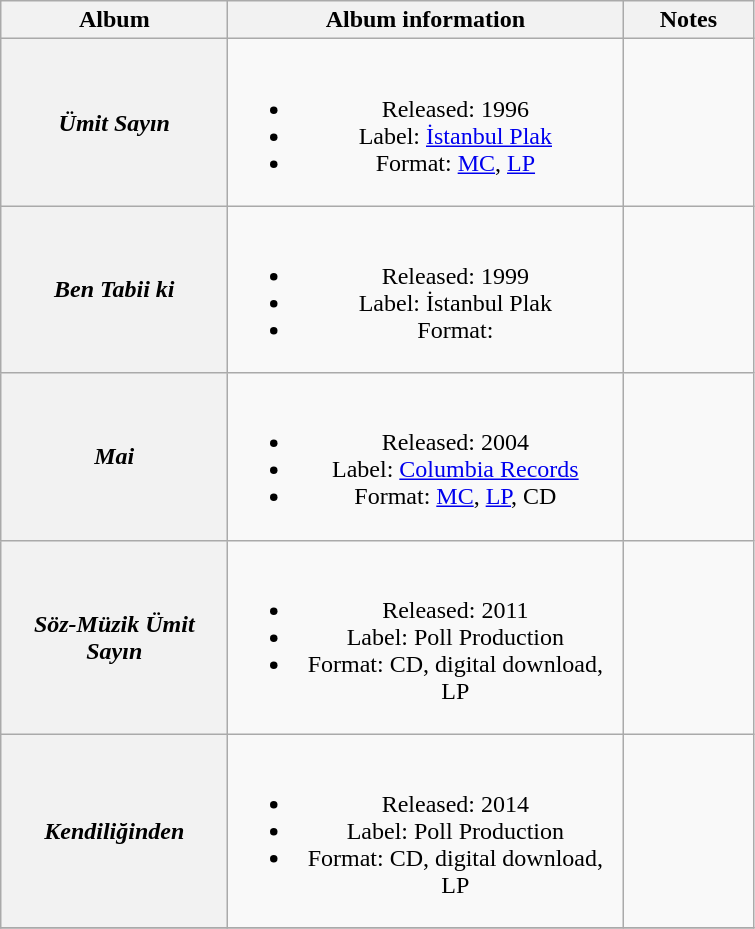<table class="wikitable plainrowheaders" style="text-align:center;" border="1">
<tr>
<th scope="col" style="width:9em;">Album</th>
<th scope="col" style="width:16em;">Album information</th>
<th scope="col" style="width:5em;">Notes</th>
</tr>
<tr>
<th scope="row"><em>Ümit Sayın</em></th>
<td><br><ul><li>Released: 1996</li><li>Label: <a href='#'>İstanbul Plak</a></li><li>Format: <a href='#'>MC</a>, <a href='#'>LP</a></li></ul></td>
<td></td>
</tr>
<tr>
<th scope="row"><em>Ben Tabii ki</em></th>
<td><br><ul><li>Released: 1999</li><li>Label: İstanbul Plak</li><li>Format:</li></ul></td>
<td></td>
</tr>
<tr>
<th scope="row"><em>Mai</em></th>
<td><br><ul><li>Released: 2004</li><li>Label: <a href='#'>Columbia Records</a></li><li>Format: <a href='#'>MC</a>, <a href='#'>LP</a>, CD</li></ul></td>
<td></td>
</tr>
<tr>
<th scope="row"><em>Söz-Müzik Ümit Sayın</em></th>
<td><br><ul><li>Released: 2011</li><li>Label: Poll Production</li><li>Format: CD, digital download, LP</li></ul></td>
<td></td>
</tr>
<tr>
<th scope="row"><em>Kendiliğinden</em></th>
<td><br><ul><li>Released: 2014</li><li>Label: Poll Production</li><li>Format: CD, digital download, LP</li></ul></td>
<td></td>
</tr>
<tr>
</tr>
</table>
